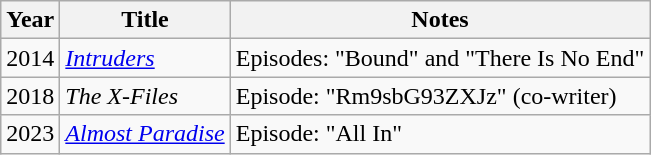<table class="wikitable">
<tr>
<th>Year</th>
<th>Title</th>
<th>Notes</th>
</tr>
<tr>
<td>2014</td>
<td><em><a href='#'>Intruders</a></em></td>
<td>Episodes: "Bound" and "There Is No End"</td>
</tr>
<tr>
<td>2018</td>
<td><em>The X-Files</em></td>
<td>Episode: "Rm9sbG93ZXJz" (co-writer)</td>
</tr>
<tr>
<td>2023</td>
<td><em><a href='#'>Almost Paradise</a></em></td>
<td>Episode: "All In"</td>
</tr>
</table>
